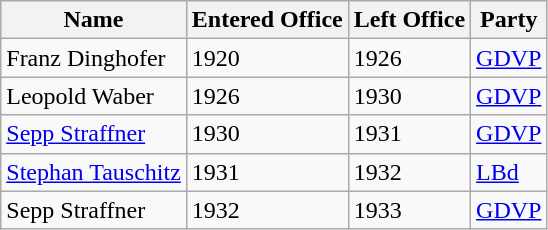<table class="wikitable">
<tr>
<th>Name</th>
<th>Entered Office</th>
<th>Left Office</th>
<th>Party</th>
</tr>
<tr>
<td>Franz Dinghofer</td>
<td>1920</td>
<td>1926</td>
<td><a href='#'>GDVP</a></td>
</tr>
<tr>
<td>Leopold Waber</td>
<td>1926</td>
<td>1930</td>
<td><a href='#'>GDVP</a></td>
</tr>
<tr>
<td><a href='#'>Sepp Straffner</a></td>
<td>1930</td>
<td>1931</td>
<td><a href='#'>GDVP</a></td>
</tr>
<tr>
<td><a href='#'>Stephan Tauschitz</a></td>
<td>1931</td>
<td>1932</td>
<td><a href='#'>LBd</a></td>
</tr>
<tr>
<td>Sepp Straffner</td>
<td>1932</td>
<td>1933</td>
<td><a href='#'>GDVP</a></td>
</tr>
</table>
